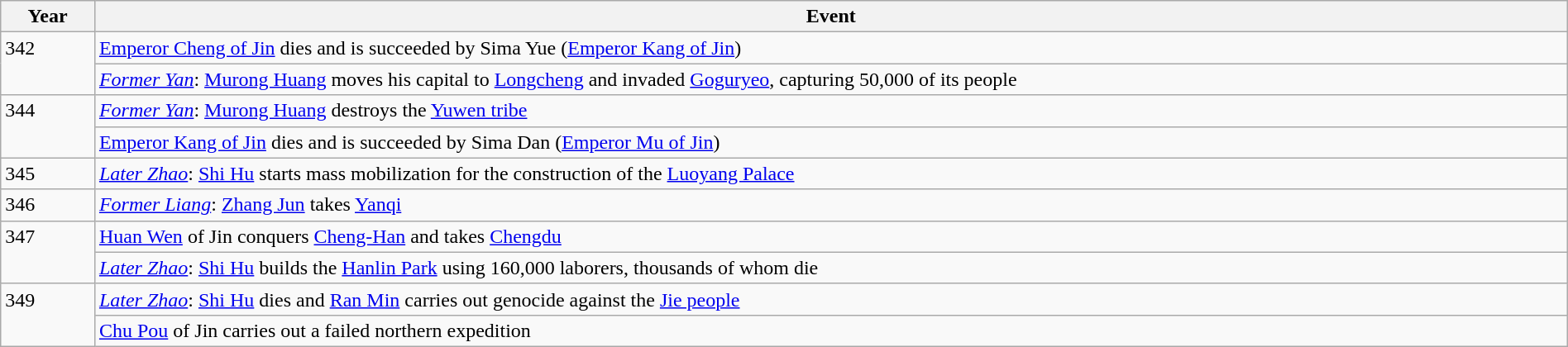<table class="wikitable" style="width:100%;">
<tr>
<th style="width:6%">Year</th>
<th>Event</th>
</tr>
<tr>
<td rowspan="2" style="vertical-align:top;">342</td>
<td><a href='#'>Emperor Cheng of Jin</a> dies and is succeeded by Sima Yue (<a href='#'>Emperor Kang of Jin</a>)</td>
</tr>
<tr>
<td><em><a href='#'>Former Yan</a></em>: <a href='#'>Murong Huang</a> moves his capital to <a href='#'>Longcheng</a> and invaded <a href='#'>Goguryeo</a>, capturing 50,000 of its people</td>
</tr>
<tr>
<td rowspan="2" style="vertical-align:top;">344</td>
<td><em><a href='#'>Former Yan</a></em>: <a href='#'>Murong Huang</a> destroys the <a href='#'>Yuwen tribe</a></td>
</tr>
<tr>
<td><a href='#'>Emperor Kang of Jin</a> dies and is succeeded by Sima Dan (<a href='#'>Emperor Mu of Jin</a>)</td>
</tr>
<tr>
<td>345</td>
<td><em><a href='#'>Later Zhao</a></em>: <a href='#'>Shi Hu</a> starts mass mobilization for the construction of the <a href='#'>Luoyang Palace</a></td>
</tr>
<tr>
<td>346</td>
<td><em><a href='#'>Former Liang</a></em>: <a href='#'>Zhang Jun</a> takes <a href='#'>Yanqi</a></td>
</tr>
<tr>
<td rowspan="2" style="vertical-align:top;">347</td>
<td><a href='#'>Huan Wen</a> of Jin conquers <a href='#'>Cheng-Han</a> and takes <a href='#'>Chengdu</a></td>
</tr>
<tr>
<td><em><a href='#'>Later Zhao</a></em>: <a href='#'>Shi Hu</a> builds the <a href='#'>Hanlin Park</a> using 160,000 laborers, thousands of whom die</td>
</tr>
<tr>
<td rowspan="2" style="vertical-align:top;">349</td>
<td><em><a href='#'>Later Zhao</a></em>: <a href='#'>Shi Hu</a> dies and <a href='#'>Ran Min</a> carries out genocide against the <a href='#'>Jie people</a></td>
</tr>
<tr>
<td><a href='#'>Chu Pou</a> of Jin carries out a failed northern expedition</td>
</tr>
</table>
